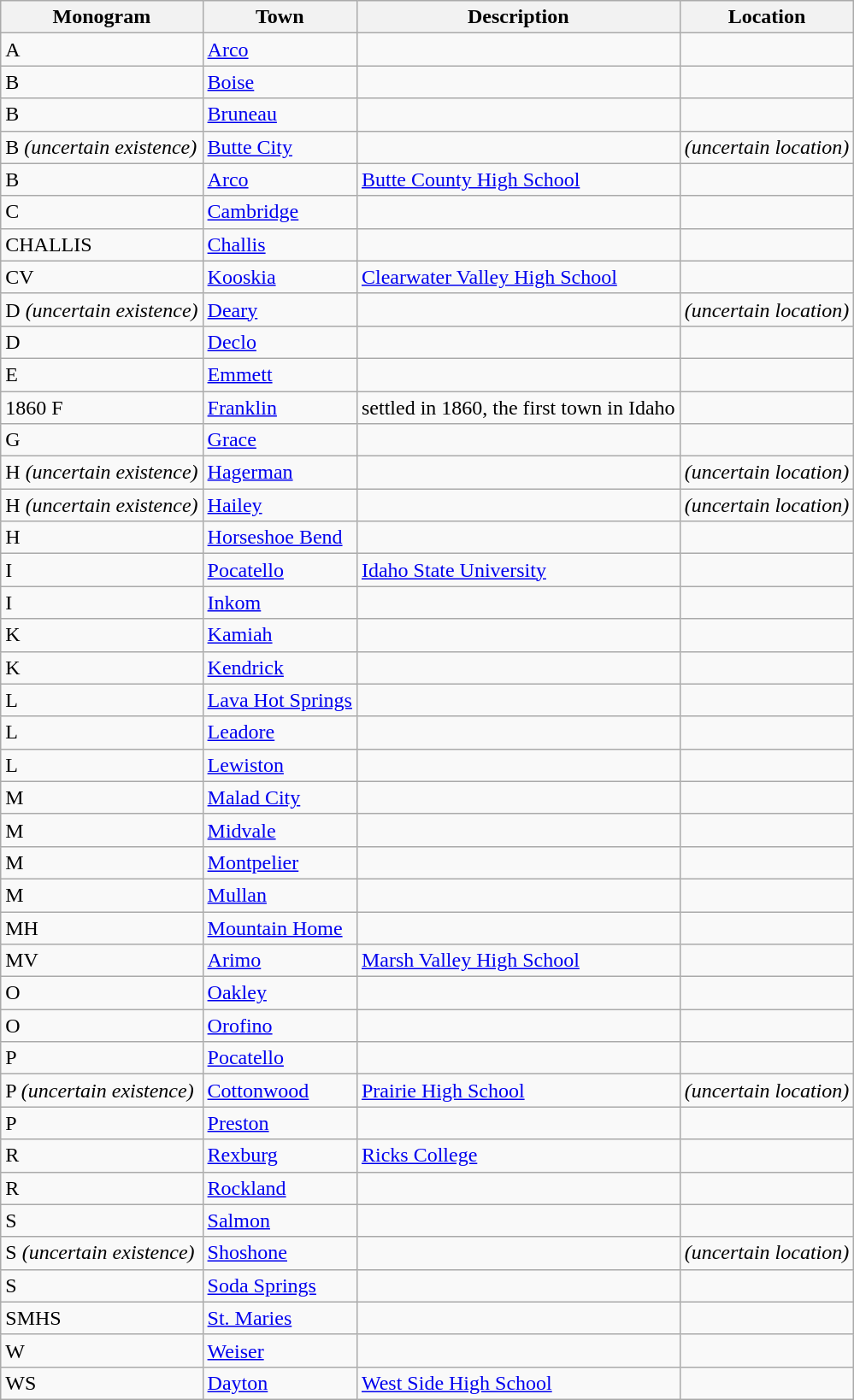<table class="wikitable sortable" style="border:1px solid #aaa; border-collapse:collapse">
<tr>
<th>Monogram</th>
<th>Town</th>
<th>Description</th>
<th>Location</th>
</tr>
<tr>
<td>A</td>
<td><a href='#'>Arco</a></td>
<td></td>
<td></td>
</tr>
<tr>
<td>B</td>
<td><a href='#'>Boise</a></td>
<td></td>
<td></td>
</tr>
<tr>
<td>B</td>
<td><a href='#'>Bruneau</a></td>
<td></td>
<td></td>
</tr>
<tr>
<td>B <em>(uncertain existence)</em></td>
<td><a href='#'>Butte City</a></td>
<td></td>
<td>  <em>(uncertain location)</em></td>
</tr>
<tr>
<td>B</td>
<td><a href='#'>Arco</a></td>
<td><a href='#'>Butte County High School</a></td>
<td></td>
</tr>
<tr>
<td>C</td>
<td><a href='#'>Cambridge</a></td>
<td></td>
<td></td>
</tr>
<tr>
<td>CHALLIS</td>
<td><a href='#'>Challis</a></td>
<td></td>
<td></td>
</tr>
<tr>
<td>CV</td>
<td><a href='#'>Kooskia</a></td>
<td><a href='#'>Clearwater Valley High School</a></td>
<td></td>
</tr>
<tr>
<td>D <em>(uncertain existence)</em></td>
<td><a href='#'>Deary</a></td>
<td></td>
<td>  <em>(uncertain location)</em></td>
</tr>
<tr>
<td>D</td>
<td><a href='#'>Declo</a></td>
<td></td>
<td></td>
</tr>
<tr>
<td>E</td>
<td><a href='#'>Emmett</a></td>
<td></td>
<td></td>
</tr>
<tr>
<td>1860 F</td>
<td><a href='#'>Franklin</a></td>
<td>settled in 1860, the first town in Idaho</td>
<td></td>
</tr>
<tr>
<td>G</td>
<td><a href='#'>Grace</a></td>
<td></td>
<td></td>
</tr>
<tr>
<td>H <em>(uncertain existence)</em></td>
<td><a href='#'>Hagerman</a></td>
<td></td>
<td>  <em>(uncertain location)</em></td>
</tr>
<tr>
<td>H <em>(uncertain existence)</em></td>
<td><a href='#'>Hailey</a></td>
<td></td>
<td>  <em>(uncertain location)</em></td>
</tr>
<tr>
<td>H</td>
<td><a href='#'>Horseshoe Bend</a></td>
<td></td>
<td></td>
</tr>
<tr>
<td>I</td>
<td><a href='#'>Pocatello</a></td>
<td><a href='#'>Idaho State University</a></td>
<td></td>
</tr>
<tr>
<td>I</td>
<td><a href='#'>Inkom</a></td>
<td></td>
<td></td>
</tr>
<tr>
<td>K</td>
<td><a href='#'>Kamiah</a></td>
<td></td>
<td></td>
</tr>
<tr>
<td>K</td>
<td><a href='#'>Kendrick</a></td>
<td></td>
<td></td>
</tr>
<tr>
<td>L</td>
<td><a href='#'>Lava Hot Springs</a></td>
<td></td>
<td></td>
</tr>
<tr>
<td>L</td>
<td><a href='#'>Leadore</a></td>
<td></td>
<td></td>
</tr>
<tr>
<td>L</td>
<td><a href='#'>Lewiston</a></td>
<td></td>
<td></td>
</tr>
<tr>
<td>M</td>
<td><a href='#'>Malad City</a></td>
<td></td>
<td></td>
</tr>
<tr>
<td>M</td>
<td><a href='#'>Midvale</a></td>
<td></td>
<td></td>
</tr>
<tr>
<td>M</td>
<td><a href='#'>Montpelier</a></td>
<td></td>
<td></td>
</tr>
<tr>
<td>M</td>
<td><a href='#'>Mullan</a></td>
<td></td>
<td></td>
</tr>
<tr>
<td>MH</td>
<td><a href='#'>Mountain Home</a></td>
<td></td>
<td></td>
</tr>
<tr>
<td>MV</td>
<td><a href='#'>Arimo</a></td>
<td><a href='#'>Marsh Valley High School</a></td>
<td></td>
</tr>
<tr>
<td>O</td>
<td><a href='#'>Oakley</a></td>
<td></td>
<td></td>
</tr>
<tr>
<td>O</td>
<td><a href='#'>Orofino</a></td>
<td></td>
<td></td>
</tr>
<tr>
<td>P</td>
<td><a href='#'>Pocatello</a></td>
<td></td>
<td></td>
</tr>
<tr>
<td>P <em>(uncertain existence)</em></td>
<td><a href='#'>Cottonwood</a></td>
<td><a href='#'>Prairie High School</a></td>
<td>  <em>(uncertain location)</em></td>
</tr>
<tr>
<td>P</td>
<td><a href='#'>Preston</a></td>
<td></td>
<td></td>
</tr>
<tr>
<td>R</td>
<td><a href='#'>Rexburg</a></td>
<td><a href='#'>Ricks College</a></td>
<td></td>
</tr>
<tr>
<td>R</td>
<td><a href='#'>Rockland</a></td>
<td></td>
<td></td>
</tr>
<tr>
<td>S</td>
<td><a href='#'>Salmon</a></td>
<td></td>
<td></td>
</tr>
<tr>
<td>S <em>(uncertain existence)</em></td>
<td><a href='#'>Shoshone</a></td>
<td></td>
<td>  <em>(uncertain location)</em></td>
</tr>
<tr>
<td>S</td>
<td><a href='#'>Soda Springs</a></td>
<td></td>
<td></td>
</tr>
<tr>
<td>SMHS</td>
<td><a href='#'>St. Maries</a></td>
<td></td>
<td></td>
</tr>
<tr>
<td>W</td>
<td><a href='#'>Weiser</a></td>
<td></td>
<td></td>
</tr>
<tr>
<td>WS</td>
<td><a href='#'>Dayton</a></td>
<td><a href='#'>West Side High School</a></td>
<td></td>
</tr>
</table>
